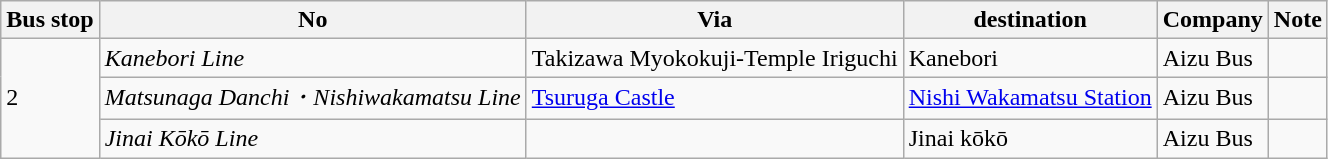<table class="wikitable">
<tr>
<th>Bus stop</th>
<th>No</th>
<th>Via</th>
<th>destination</th>
<th>Company</th>
<th>Note</th>
</tr>
<tr>
<td rowspan="3">2</td>
<td><em>Kanebori Line</em></td>
<td>Takizawa Myokokuji-Temple Iriguchi</td>
<td>Kanebori</td>
<td>Aizu Bus</td>
<td></td>
</tr>
<tr>
<td><em>Matsunaga Danchi・Nishiwakamatsu Line</em></td>
<td><a href='#'>Tsuruga Castle</a></td>
<td><a href='#'>Nishi Wakamatsu Station</a></td>
<td>Aizu Bus</td>
<td></td>
</tr>
<tr>
<td><em>Jinai Kōkō Line</em></td>
<td></td>
<td>Jinai kōkō</td>
<td>Aizu Bus</td>
<td></td>
</tr>
</table>
